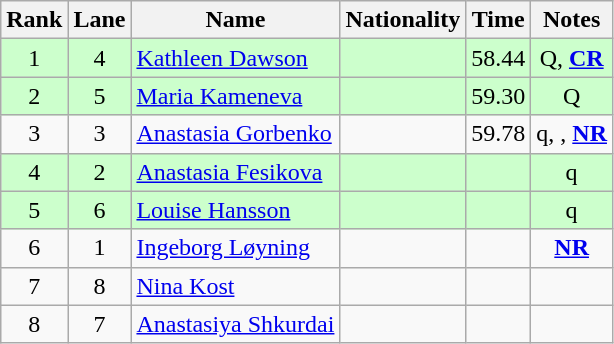<table class="wikitable sortable" style="text-align:center">
<tr>
<th>Rank</th>
<th>Lane</th>
<th>Name</th>
<th>Nationality</th>
<th>Time</th>
<th>Notes</th>
</tr>
<tr bgcolor=ccffcc>
<td>1</td>
<td>4</td>
<td align=left><a href='#'>Kathleen Dawson</a></td>
<td align=left></td>
<td>58.44</td>
<td>Q, <strong><a href='#'>CR</a></strong></td>
</tr>
<tr bgcolor=ccffcc>
<td>2</td>
<td>5</td>
<td align=left><a href='#'>Maria Kameneva</a></td>
<td align=left></td>
<td>59.30</td>
<td>Q</td>
</tr>
<tr>
<td>3</td>
<td>3</td>
<td align=left><a href='#'>Anastasia Gorbenko</a></td>
<td align=left></td>
<td>59.78</td>
<td>q, , <strong><a href='#'>NR</a></strong></td>
</tr>
<tr bgcolor=ccffcc>
<td>4</td>
<td>2</td>
<td align=left><a href='#'>Anastasia Fesikova</a></td>
<td align=left></td>
<td></td>
<td>q</td>
</tr>
<tr bgcolor=ccffcc>
<td>5</td>
<td>6</td>
<td align=left><a href='#'>Louise Hansson</a></td>
<td align=left></td>
<td></td>
<td>q</td>
</tr>
<tr>
<td>6</td>
<td>1</td>
<td align=left><a href='#'>Ingeborg Løyning</a></td>
<td align=left></td>
<td></td>
<td><strong><a href='#'>NR</a></strong></td>
</tr>
<tr>
<td>7</td>
<td>8</td>
<td align=left><a href='#'>Nina Kost</a></td>
<td align=left></td>
<td></td>
<td></td>
</tr>
<tr>
<td>8</td>
<td>7</td>
<td align=left><a href='#'>Anastasiya Shkurdai</a></td>
<td align=left></td>
<td></td>
<td></td>
</tr>
</table>
